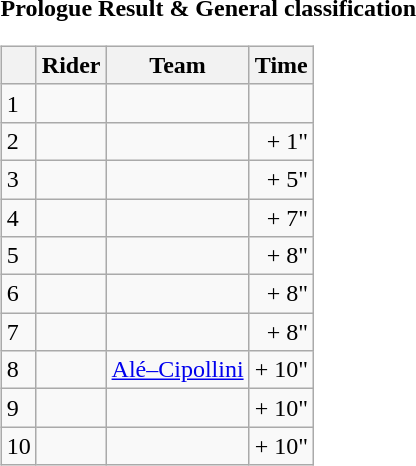<table>
<tr>
<td><strong>Prologue Result & General classification</strong><br><table class="wikitable">
<tr>
<th></th>
<th>Rider</th>
<th>Team</th>
<th>Time</th>
</tr>
<tr>
<td>1</td>
<td> </td>
<td></td>
<td align="right"></td>
</tr>
<tr>
<td>2</td>
<td></td>
<td></td>
<td align="right">+ 1"</td>
</tr>
<tr>
<td>3</td>
<td></td>
<td></td>
<td align="right">+ 5"</td>
</tr>
<tr>
<td>4</td>
<td></td>
<td></td>
<td align="right">+ 7"</td>
</tr>
<tr>
<td>5</td>
<td></td>
<td></td>
<td align="right">+ 8"</td>
</tr>
<tr>
<td>6</td>
<td></td>
<td></td>
<td align="right">+ 8"</td>
</tr>
<tr>
<td>7</td>
<td></td>
<td></td>
<td align="right">+ 8"</td>
</tr>
<tr>
<td>8</td>
<td></td>
<td><a href='#'>Alé–Cipollini</a></td>
<td align="right">+ 10"</td>
</tr>
<tr>
<td>9</td>
<td></td>
<td></td>
<td align="right">+ 10"</td>
</tr>
<tr>
<td>10</td>
<td></td>
<td></td>
<td align="right">+ 10"</td>
</tr>
</table>
</td>
</tr>
</table>
